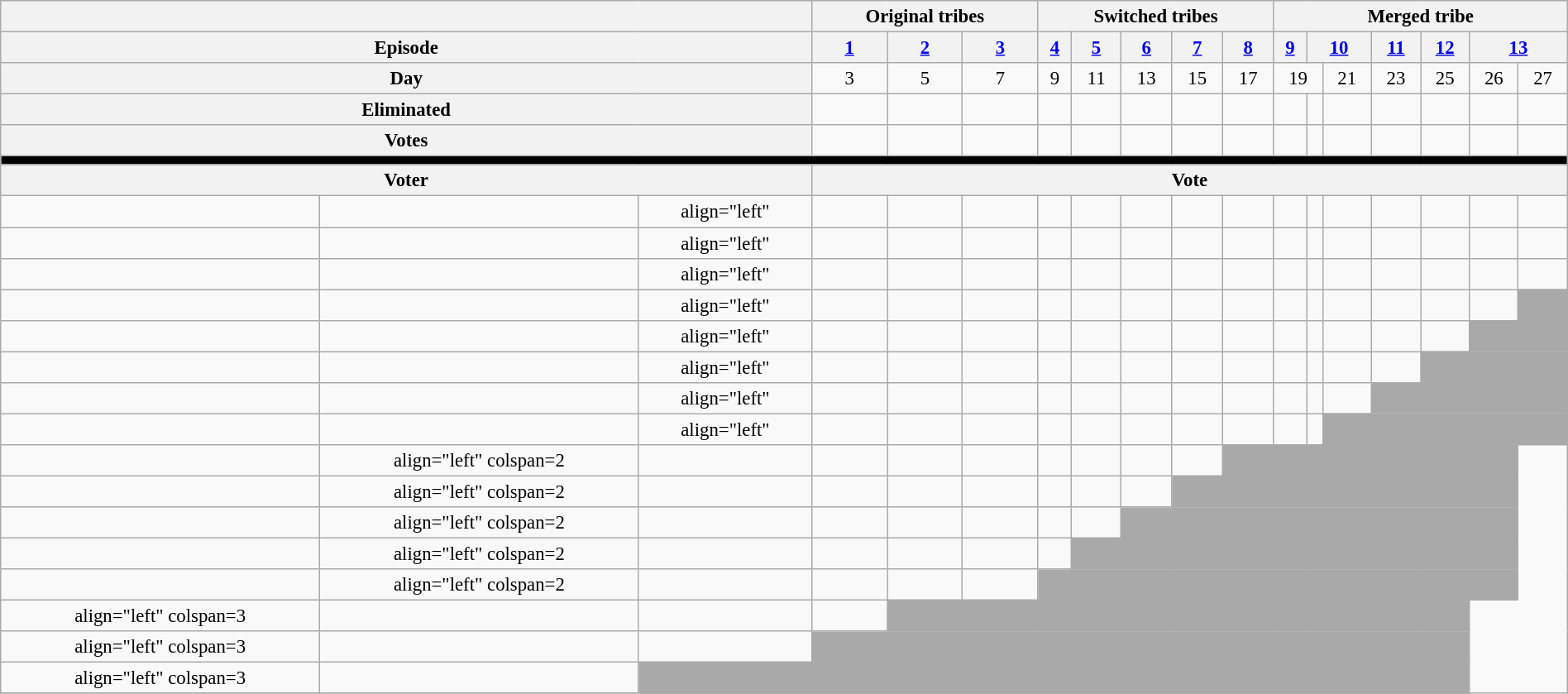<table class="wikitable" style="text-align:center; font-size:95%; width:100%">
<tr>
<th colspan=3></th>
<th colspan="3" align=center>Original tribes</th>
<th colspan="5" align=center>Switched tribes</th>
<th colspan="7" align=center>Merged tribe</th>
</tr>
<tr>
<th colspan=3>Episode</th>
<th><a href='#'>1</a></th>
<th><a href='#'>2</a></th>
<th><a href='#'>3</a></th>
<th><a href='#'>4</a></th>
<th><a href='#'>5</a></th>
<th><a href='#'>6</a></th>
<th><a href='#'>7</a></th>
<th><a href='#'>8</a></th>
<th><a href='#'>9</a></th>
<th colspan="2"><a href='#'>10</a></th>
<th><a href='#'>11</a></th>
<th><a href='#'>12</a></th>
<th colspan="2"><a href='#'>13</a></th>
</tr>
<tr>
<th colspan=3>Day</th>
<td>3</td>
<td>5</td>
<td>7</td>
<td>9</td>
<td>11</td>
<td>13</td>
<td>15</td>
<td>17</td>
<td colspan=2>19</td>
<td>21</td>
<td>23</td>
<td>25</td>
<td>26</td>
<td>27</td>
</tr>
<tr>
<th colspan=3>Eliminated</th>
<td></td>
<td></td>
<td></td>
<td></td>
<td></td>
<td></td>
<td></td>
<td></td>
<td></td>
<td></td>
<td></td>
<td></td>
<td></td>
<td></td>
<td></td>
</tr>
<tr>
<th colspan=3>Votes</th>
<td></td>
<td></td>
<td></td>
<td></td>
<td></td>
<td></td>
<td></td>
<td></td>
<td></td>
<td></td>
<td></td>
<td></td>
<td></td>
<td></td>
<td></td>
</tr>
<tr>
<td colspan="18" bgcolor="black"></td>
</tr>
<tr>
<th colspan=3>Voter</th>
<th colspan="15" align="center">Vote</th>
</tr>
<tr>
<td></td>
<td></td>
<td>align="left" </td>
<td></td>
<td></td>
<td></td>
<td></td>
<td></td>
<td></td>
<td></td>
<td></td>
<td></td>
<td></td>
<td></td>
<td></td>
<td></td>
<td></td>
<td></td>
</tr>
<tr>
<td></td>
<td></td>
<td>align="left" </td>
<td></td>
<td></td>
<td></td>
<td></td>
<td></td>
<td></td>
<td></td>
<td></td>
<td></td>
<td></td>
<td></td>
<td></td>
<td></td>
<td></td>
<td></td>
</tr>
<tr>
<td></td>
<td></td>
<td>align="left" </td>
<td></td>
<td></td>
<td></td>
<td></td>
<td></td>
<td></td>
<td></td>
<td></td>
<td></td>
<td></td>
<td></td>
<td></td>
<td></td>
<td></td>
<td></td>
</tr>
<tr>
<td></td>
<td></td>
<td>align="left" </td>
<td></td>
<td></td>
<td></td>
<td></td>
<td></td>
<td></td>
<td></td>
<td></td>
<td></td>
<td></td>
<td></td>
<td></td>
<td></td>
<td></td>
<td bgcolor="darkgray"></td>
</tr>
<tr>
<td></td>
<td></td>
<td>align="left" </td>
<td></td>
<td></td>
<td></td>
<td></td>
<td></td>
<td></td>
<td></td>
<td></td>
<td></td>
<td></td>
<td></td>
<td></td>
<td></td>
<td colspan="2" bgcolor="darkgray"></td>
</tr>
<tr>
<td></td>
<td></td>
<td>align="left" </td>
<td></td>
<td></td>
<td></td>
<td></td>
<td></td>
<td></td>
<td></td>
<td></td>
<td></td>
<td></td>
<td></td>
<td></td>
<td colspan="3" bgcolor="darkgray"></td>
</tr>
<tr>
<td></td>
<td></td>
<td>align="left" </td>
<td></td>
<td></td>
<td></td>
<td></td>
<td></td>
<td></td>
<td></td>
<td></td>
<td></td>
<td></td>
<td></td>
<td colspan="4" bgcolor="darkgray"></td>
</tr>
<tr>
<td></td>
<td></td>
<td>align="left" </td>
<td></td>
<td></td>
<td></td>
<td></td>
<td></td>
<td></td>
<td></td>
<td></td>
<td></td>
<td></td>
<td colspan="5" bgcolor="darkgray"></td>
</tr>
<tr>
<td></td>
<td>align="left" colspan=2 </td>
<td></td>
<td></td>
<td></td>
<td></td>
<td></td>
<td></td>
<td></td>
<td></td>
<td colspan="7" bgcolor="darkgray"></td>
</tr>
<tr>
<td></td>
<td>align="left" colspan=2 </td>
<td></td>
<td></td>
<td></td>
<td></td>
<td></td>
<td></td>
<td></td>
<td colspan="8" bgcolor="darkgray"></td>
</tr>
<tr>
<td></td>
<td>align="left" colspan=2 </td>
<td></td>
<td></td>
<td></td>
<td></td>
<td></td>
<td></td>
<td colspan="9" bgcolor="darkgray"></td>
</tr>
<tr>
<td></td>
<td>align="left" colspan=2 </td>
<td></td>
<td></td>
<td></td>
<td></td>
<td></td>
<td colspan="10" bgcolor="darkgray"></td>
</tr>
<tr>
<td></td>
<td>align="left" colspan=2 </td>
<td></td>
<td></td>
<td></td>
<td></td>
<td colspan="11" bgcolor="darkgray"></td>
</tr>
<tr>
<td>align="left" colspan=3 </td>
<td></td>
<td></td>
<td></td>
<td colspan="12" bgcolor="darkgray"></td>
</tr>
<tr>
<td>align="left" colspan=3 </td>
<td></td>
<td></td>
<td colspan="13" bgcolor="darkgray"></td>
</tr>
<tr>
<td>align="left" colspan=3 </td>
<td></td>
<td colspan="14" bgcolor="darkgray"></td>
</tr>
<tr>
</tr>
</table>
